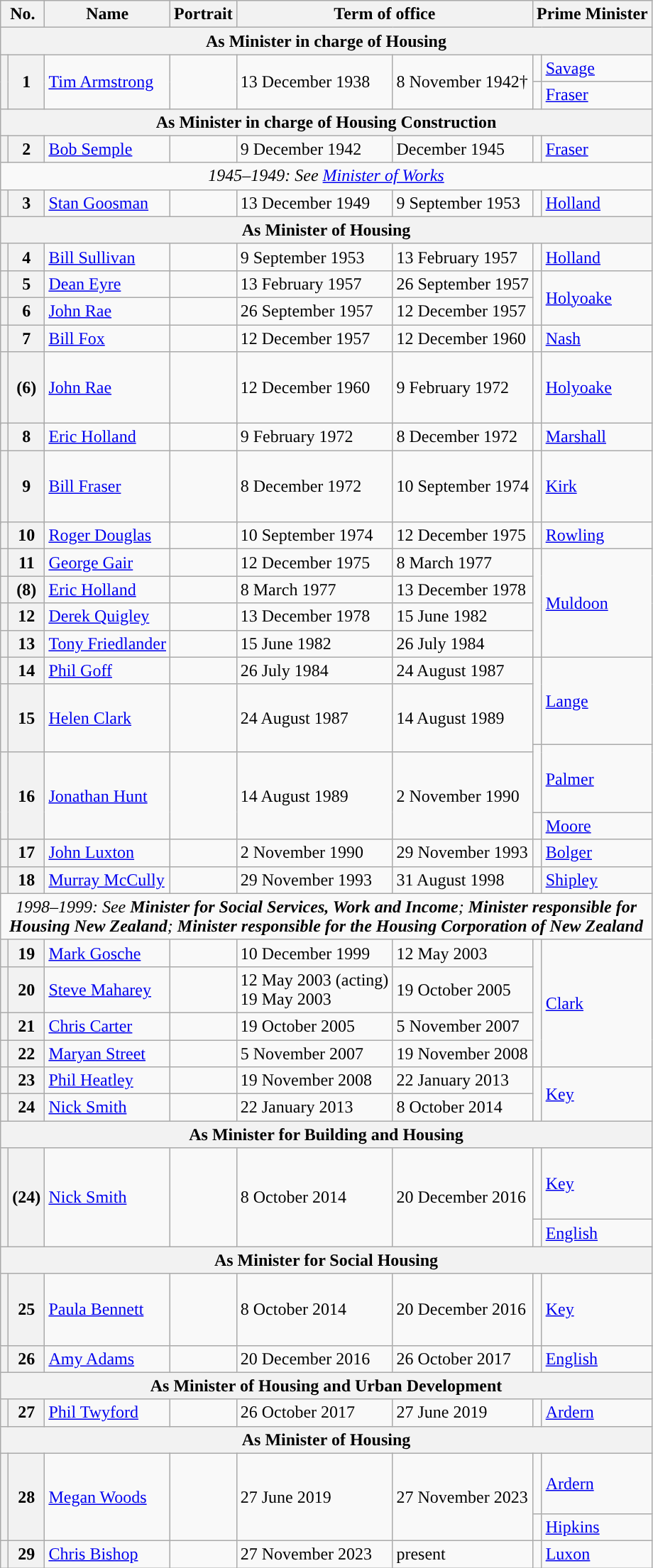<table class="wikitable">
<tr>
<th colspan=2>No.</th>
<th>Name</th>
<th>Portrait</th>
<th colspan=2>Term of office</th>
<th colspan=2>Prime Minister</th>
</tr>
<tr>
<th colspan=8>As Minister in charge of Housing</th>
</tr>
<tr>
<th rowspan=2 style="color:inherit;background:"></th>
<th rowspan=2>1</th>
<td rowspan=2><a href='#'>Tim Armstrong</a></td>
<td rowspan=2></td>
<td rowspan=2>13 December 1938</td>
<td rowspan=2>8 November 1942†</td>
<td width=1 style="color:inherit;background:"></td>
<td><a href='#'>Savage</a></td>
</tr>
<tr>
<td style="color:inherit;background:"></td>
<td><a href='#'>Fraser</a></td>
</tr>
<tr>
<th colspan=8>As Minister in charge of Housing Construction</th>
</tr>
<tr>
<th style="color:inherit;background:"></th>
<th>2</th>
<td><a href='#'>Bob Semple</a></td>
<td></td>
<td>9 December 1942</td>
<td>December 1945</td>
<td style="color:inherit;background:"></td>
<td><a href='#'>Fraser</a></td>
</tr>
<tr>
<td style="text-align:center" colspan=8><em>1945–1949: See <a href='#'>Minister of Works</a></em></td>
</tr>
<tr>
<th style="color:inherit;background:"></th>
<th>3</th>
<td><a href='#'>Stan Goosman</a></td>
<td></td>
<td>13 December 1949</td>
<td>9 September 1953</td>
<td style="color:inherit;background:"></td>
<td><a href='#'>Holland</a></td>
</tr>
<tr>
<th colspan=8>As Minister of Housing</th>
</tr>
<tr>
<th style="color:inherit;background:"></th>
<th>4</th>
<td><a href='#'>Bill Sullivan</a></td>
<td></td>
<td>9 September 1953</td>
<td>13 February 1957</td>
<td rowspan=2 style="color:inherit;background:"></td>
<td rowspan=2><a href='#'>Holland</a></td>
</tr>
<tr>
<th rowspan=2 style="color:inherit;background:"></th>
<th rowspan=2>5</th>
<td rowspan=2><a href='#'>Dean Eyre</a></td>
<td rowspan=2></td>
<td rowspan=2>13 February 1957</td>
<td rowspan=2>26 September 1957</td>
</tr>
<tr>
<td rowspan=2 style="color:inherit;background:"></td>
<td rowspan=2><a href='#'>Holyoake</a></td>
</tr>
<tr>
<th style="color:inherit;background:"></th>
<th>6</th>
<td><a href='#'>John Rae</a></td>
<td></td>
<td>26 September 1957</td>
<td>12 December 1957</td>
</tr>
<tr>
<th style="color:inherit;background:"></th>
<th>7</th>
<td><a href='#'>Bill Fox</a></td>
<td></td>
<td>12 December 1957</td>
<td>12 December 1960</td>
<td style="color:inherit;background:"></td>
<td><a href='#'>Nash</a></td>
</tr>
<tr>
<th rowspan=2 style="color:inherit;background:"></th>
<th rowspan=2>(6)</th>
<td rowspan=2><a href='#'>John Rae</a></td>
<td rowspan=2></td>
<td rowspan=2>12 December 1960</td>
<td rowspan=2>9 February 1972</td>
<td height=60px style="color:inherit;background:"></td>
<td><a href='#'>Holyoake</a></td>
</tr>
<tr>
<td rowspan=2 style="color:inherit;background:"></td>
<td rowspan=2><a href='#'>Marshall</a></td>
</tr>
<tr>
<th style="color:inherit;background:"></th>
<th>8</th>
<td><a href='#'>Eric Holland</a></td>
<td></td>
<td>9 February 1972</td>
<td>8 December 1972</td>
</tr>
<tr>
<th rowspan=2 style="color:inherit;background:"></th>
<th rowspan=2>9</th>
<td rowspan=2><a href='#'>Bill Fraser</a></td>
<td rowspan=2></td>
<td rowspan=2>8 December 1972</td>
<td rowspan=2>10 September 1974</td>
<td height=60px style="color:inherit;background:"></td>
<td><a href='#'>Kirk</a></td>
</tr>
<tr>
<td rowspan=2 style="color:inherit;background:"></td>
<td rowspan=2><a href='#'>Rowling</a></td>
</tr>
<tr>
<th style="color:inherit;background:"></th>
<th>10</th>
<td><a href='#'>Roger Douglas</a></td>
<td></td>
<td>10 September 1974</td>
<td>12 December 1975</td>
</tr>
<tr>
<th style="color:inherit;background:"></th>
<th>11</th>
<td><a href='#'>George Gair</a></td>
<td></td>
<td>12 December 1975</td>
<td>8 March 1977</td>
<td rowspan=4 style="color:inherit;background:"></td>
<td rowspan=4><a href='#'>Muldoon</a></td>
</tr>
<tr>
<th style="color:inherit;background:"></th>
<th>(8)</th>
<td><a href='#'>Eric Holland</a></td>
<td></td>
<td>8 March 1977</td>
<td>13 December 1978</td>
</tr>
<tr>
<th style="color:inherit;background:"></th>
<th>12</th>
<td><a href='#'>Derek Quigley</a></td>
<td></td>
<td>13 December 1978</td>
<td>15 June 1982</td>
</tr>
<tr>
<th style="color:inherit;background:"></th>
<th>13</th>
<td><a href='#'>Tony Friedlander</a></td>
<td></td>
<td>15 June 1982</td>
<td>26 July 1984</td>
</tr>
<tr>
<th style="color:inherit;background:"></th>
<th>14</th>
<td><a href='#'>Phil Goff</a></td>
<td></td>
<td>26 July 1984</td>
<td>24 August 1987</td>
<td rowspan=2 style="color:inherit;background:"></td>
<td rowspan=2><a href='#'>Lange</a></td>
</tr>
<tr>
<th height=50 style="border-bottom:solid 0 grey; background:"></th>
<th rowspan=2>15</th>
<td rowspan=2><a href='#'>Helen Clark</a></td>
<td rowspan=2></td>
<td rowspan=2>24 August 1987</td>
<td rowspan=2>14 August 1989</td>
</tr>
<tr>
<th style="border-top:solid 0 grey; background:"></th>
<td rowspan=2 style="color:inherit;background:"></td>
<td rowspan=2><a href='#'>Palmer</a></td>
</tr>
<tr>
<th height=50 style="border-bottom:solid 0 grey; background:"></th>
<th rowspan=2>16</th>
<td rowspan=2><a href='#'>Jonathan Hunt</a></td>
<td rowspan=2></td>
<td rowspan=2>14 August 1989</td>
<td rowspan=2>2 November 1990</td>
</tr>
<tr>
<th style="border-top:solid 0 grey; background:"></th>
<td style="color:inherit;background:"></td>
<td><a href='#'>Moore</a></td>
</tr>
<tr>
<th style="color:inherit;background:"></th>
<th>17</th>
<td><a href='#'>John Luxton</a></td>
<td></td>
<td>2 November 1990</td>
<td>29 November 1993</td>
<td rowspan=2 style="color:inherit;background:"></td>
<td rowspan=2><a href='#'>Bolger</a></td>
</tr>
<tr>
<th rowspan=2 style="color:inherit;background:"></th>
<th rowspan=2>18</th>
<td rowspan=2><a href='#'>Murray McCully</a></td>
<td rowspan=2></td>
<td rowspan=2>29 November 1993</td>
<td rowspan=2>31 August 1998</td>
</tr>
<tr>
<td style="color:inherit;background:"></td>
<td><a href='#'>Shipley</a></td>
</tr>
<tr>
<td style="text-align:center" colspan=8><em>1998–1999: See <strong>Minister for Social Services, Work and Income</strong>; <strong>Minister responsible for<br>Housing New Zealand</strong>; <strong>Minister responsible for the Housing Corporation of New Zealand<strong><em></td>
</tr>
<tr>
<th style="color:inherit;background:"></th>
<th>19</th>
<td><a href='#'>Mark Gosche</a></td>
<td></td>
<td>10 December 1999</td>
<td>12 May 2003</td>
<td rowspan=4 style="color:inherit;background:"></td>
<td rowspan=4><a href='#'>Clark</a></td>
</tr>
<tr>
<th style="color:inherit;background:"></th>
<th>20</th>
<td><a href='#'>Steve Maharey</a></td>
<td></td>
<td>12 May 2003 (acting)<br>19 May 2003</td>
<td>19 October 2005</td>
</tr>
<tr>
<th style="color:inherit;background:"></th>
<th>21</th>
<td><a href='#'>Chris Carter</a></td>
<td></td>
<td>19 October 2005</td>
<td>5 November 2007</td>
</tr>
<tr>
<th style="color:inherit;background:"></th>
<th>22</th>
<td><a href='#'>Maryan Street</a></td>
<td></td>
<td>5 November 2007</td>
<td>19 November 2008</td>
</tr>
<tr>
<th style="color:inherit;background:"></th>
<th>23</th>
<td><a href='#'>Phil Heatley</a></td>
<td></td>
<td>19 November 2008</td>
<td>22 January 2013</td>
<td rowspan=2 style="color:inherit;background:"></td>
<td rowspan=2><a href='#'>Key</a></td>
</tr>
<tr>
<th style="color:inherit;background:"></th>
<th>24</th>
<td><a href='#'>Nick Smith</a></td>
<td></td>
<td>22 January 2013</td>
<td>8 October 2014</td>
</tr>
<tr>
<th colspan=8>As Minister for Building and Housing</th>
</tr>
<tr>
<th rowspan=2 style="color:inherit;background:"></th>
<th rowspan=2>(24)</th>
<td rowspan=2><a href='#'>Nick Smith</a></td>
<td rowspan=2></td>
<td rowspan=2>8 October 2014</td>
<td rowspan=2>20 December 2016</td>
<td height=60px style="color:inherit;background:"></td>
<td><a href='#'>Key</a></td>
</tr>
<tr>
<td style="color:inherit;background:"></td>
<td><a href='#'>English</a></td>
</tr>
<tr>
<th colspan=8>As Minister for Social Housing</th>
</tr>
<tr>
<th rowspan=2 style="color:inherit;background:"></th>
<th rowspan=2>25</th>
<td rowspan=2><a href='#'>Paula Bennett</a></td>
<td rowspan=2></td>
<td rowspan=2>8 October 2014</td>
<td rowspan=2>20 December 2016</td>
<td height=60px style="color:inherit;background:"></td>
<td><a href='#'>Key</a></td>
</tr>
<tr>
<td rowspan=2 style="color:inherit;background:"></td>
<td rowspan=2><a href='#'>English</a></td>
</tr>
<tr>
<th style="color:inherit;background:"></th>
<th>26</th>
<td><a href='#'>Amy Adams</a></td>
<td></td>
<td>20 December 2016</td>
<td>26 October 2017</td>
</tr>
<tr>
<th colspan=8>As Minister of Housing and Urban Development</th>
</tr>
<tr>
<th style="color:inherit;background:"></th>
<th>27</th>
<td><a href='#'>Phil Twyford</a></td>
<td></td>
<td>26 October 2017</td>
<td>27 June 2019</td>
<td style="color:inherit;background:"></td>
<td><a href='#'>Ardern</a></td>
</tr>
<tr>
<th colspan=8>As Minister of Housing</th>
</tr>
<tr>
<th height=50 style="border-bottom:solid 0 grey; background:"></th>
<th rowspan="2">28</th>
<td rowspan="2"><a href='#'>Megan Woods</a></td>
<td rowspan="2"></td>
<td rowspan="2">27 June 2019</td>
<td rowspan="2">27 November 2023</td>
<td style="color:inherit;background:"></td>
<td><a href='#'>Ardern</a></td>
</tr>
<tr>
<th height=15 style="border-top:solid 0 grey; background:"></th>
<td style="color:inherit;background:"></td>
<td><a href='#'>Hipkins</a></td>
</tr>
<tr>
<th style="color:inherit;background:"></th>
<th>29</th>
<td><a href='#'>Chris Bishop</a></td>
<td></td>
<td>27 November 2023</td>
<td>present</td>
<td style="color:inherit;background:"></td>
<td><a href='#'>Luxon</a></td>
</tr>
</table>
